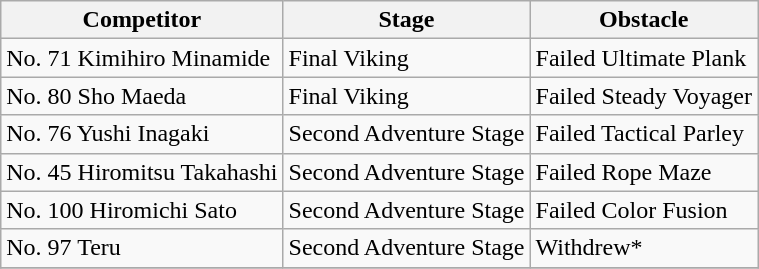<table class="wikitable">
<tr>
<th>Competitor</th>
<th>Stage</th>
<th>Obstacle</th>
</tr>
<tr>
<td>No. 71 Kimihiro Minamide</td>
<td>Final Viking</td>
<td>Failed Ultimate Plank</td>
</tr>
<tr>
<td>No. 80 Sho Maeda</td>
<td>Final Viking</td>
<td>Failed Steady Voyager</td>
</tr>
<tr>
<td>No. 76 Yushi Inagaki</td>
<td>Second Adventure Stage</td>
<td>Failed Tactical Parley</td>
</tr>
<tr>
<td>No. 45 Hiromitsu Takahashi</td>
<td>Second Adventure Stage</td>
<td>Failed Rope Maze</td>
</tr>
<tr>
<td>No. 100 Hiromichi Sato</td>
<td>Second Adventure Stage</td>
<td>Failed Color Fusion</td>
</tr>
<tr>
<td>No. 97 Teru</td>
<td>Second Adventure Stage</td>
<td>Withdrew*</td>
</tr>
<tr>
</tr>
</table>
